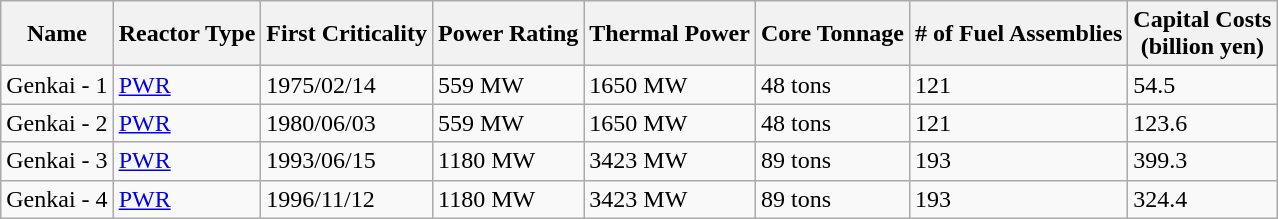<table class="wikitable">
<tr>
<th>Name</th>
<th>Reactor Type</th>
<th>First Criticality</th>
<th>Power Rating</th>
<th>Thermal Power</th>
<th>Core Tonnage</th>
<th># of Fuel Assemblies</th>
<th>Capital Costs<br>(billion yen)</th>
</tr>
<tr>
<td>Genkai - 1</td>
<td><a href='#'>PWR</a></td>
<td>1975/02/14</td>
<td>559 MW</td>
<td>1650 MW</td>
<td>48 tons</td>
<td>121</td>
<td>54.5</td>
</tr>
<tr>
<td>Genkai - 2</td>
<td><a href='#'>PWR</a></td>
<td>1980/06/03</td>
<td>559 MW</td>
<td>1650 MW</td>
<td>48 tons</td>
<td>121</td>
<td>123.6</td>
</tr>
<tr>
<td>Genkai - 3</td>
<td><a href='#'>PWR</a></td>
<td>1993/06/15</td>
<td>1180 MW</td>
<td>3423 MW</td>
<td>89 tons</td>
<td>193</td>
<td>399.3</td>
</tr>
<tr>
<td>Genkai - 4</td>
<td><a href='#'>PWR</a></td>
<td>1996/11/12</td>
<td>1180 MW</td>
<td>3423 MW</td>
<td>89 tons</td>
<td>193</td>
<td>324.4</td>
</tr>
</table>
